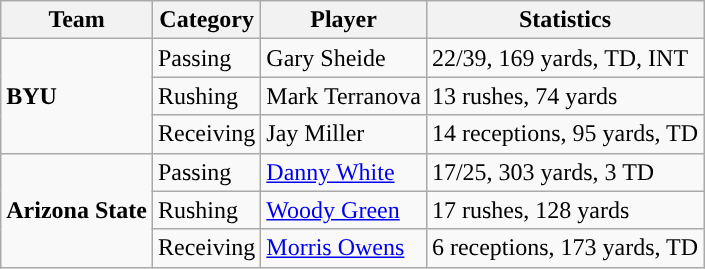<table class="wikitable" style="float: left;">
<tr>
<th>Team</th>
<th>Category</th>
<th>Player</th>
<th>Statistics</th>
</tr>
<tr>
<td rowspan=3><strong>BYU</strong></td>
<td>Passing</td>
<td>Gary Sheide</td>
<td>22/39, 169 yards, TD, INT</td>
</tr>
<tr>
<td>Rushing</td>
<td>Mark Terranova</td>
<td>13 rushes, 74 yards</td>
</tr>
<tr>
<td>Receiving</td>
<td>Jay Miller</td>
<td>14 receptions, 95 yards, TD</td>
</tr>
<tr>
<td rowspan=3><strong>Arizona State</strong></td>
<td>Passing</td>
<td><a href='#'>Danny White</a></td>
<td>17/25, 303 yards, 3 TD</td>
</tr>
<tr>
<td>Rushing</td>
<td><a href='#'>Woody Green</a></td>
<td>17 rushes, 128 yards</td>
</tr>
<tr>
<td>Receiving</td>
<td><a href='#'>Morris Owens</a></td>
<td>6 receptions, 173 yards, TD</td>
</tr>
</table>
